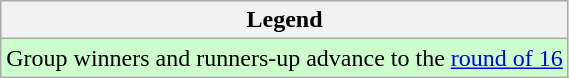<table class="wikitable">
<tr>
<th>Legend</th>
</tr>
<tr bgcolor=#ccffcc>
<td>Group winners and runners-up advance to the <a href='#'>round of 16</a></td>
</tr>
</table>
